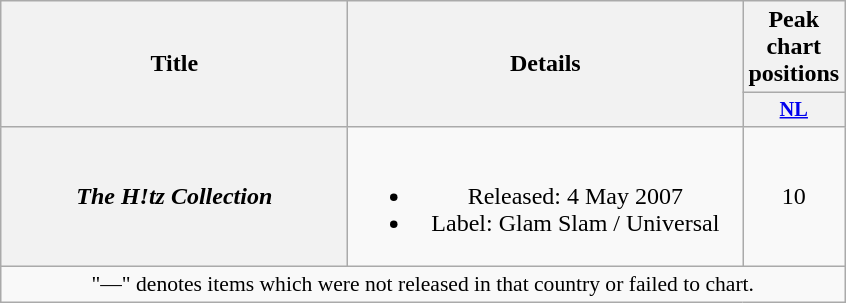<table class="wikitable plainrowheaders" style="text-align:center;" border="1">
<tr>
<th scope="col" rowspan="2" style="width:14em;">Title</th>
<th scope="col" rowspan="2" style="width:16em;">Details</th>
<th scope="col" colspan="1">Peak chart positions</th>
</tr>
<tr>
<th scope="col" style="width:3em;font-size:85%;"><a href='#'>NL</a><br></th>
</tr>
<tr>
<th scope="row"><em>The H!tz Collection</em></th>
<td><br><ul><li>Released: 4 May 2007</li><li>Label: Glam Slam / Universal</li></ul></td>
<td>10</td>
</tr>
<tr>
<td colspan="7" align="center" style="font-size:90%;">"—" denotes items which were not released in that country or failed to chart.</td>
</tr>
</table>
